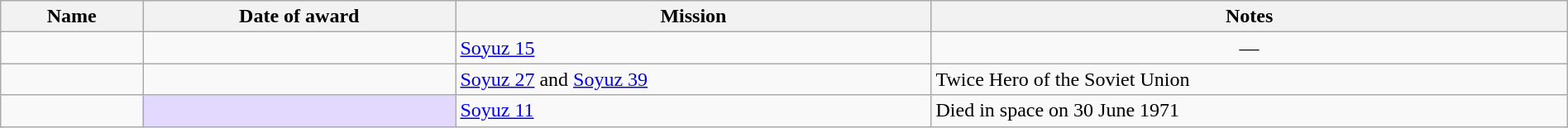<table class="wikitable sortable" width="100%">
<tr>
<th>Name</th>
<th>Date of award</th>
<th>Mission</th>
<th>Notes</th>
</tr>
<tr>
<td><strong></strong><br></td>
<td></td>
<td><a href='#'>Soyuz 15</a></td>
<td align=center>—</td>
</tr>
<tr>
<td><strong></strong><br></td>
<td><br></td>
<td><a href='#'>Soyuz 27</a> and <a href='#'>Soyuz 39</a></td>
<td>Twice Hero of the Soviet Union</td>
</tr>
<tr>
<td><strong></strong><br></td>
<td style="background:#e3d9ff;"></td>
<td><a href='#'>Soyuz 11</a></td>
<td>Died in space on 30 June 1971</td>
</tr>
</table>
